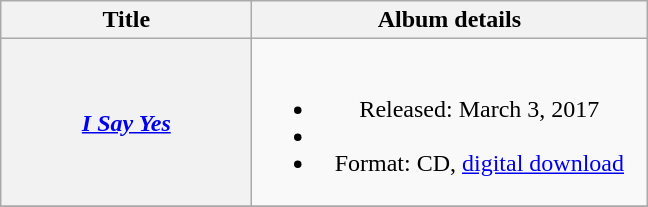<table class="wikitable plainrowheaders" style="text-align:center;">
<tr>
<th scope="col" style="width:10em;">Title</th>
<th scope="col" style="width:16em;">Album details</th>
</tr>
<tr>
<th scope="row"><em><a href='#'>I Say Yes</a></em></th>
<td><br><ul><li>Released: March 3, 2017</li><li></li><li>Format: CD, <a href='#'>digital download</a></li></ul></td>
</tr>
<tr>
</tr>
</table>
